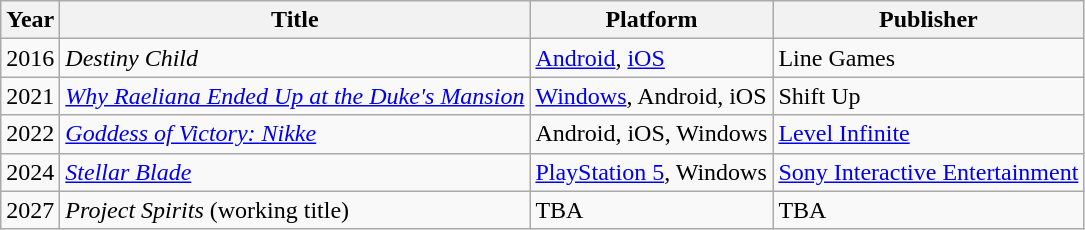<table class="wikitable">
<tr>
<th>Year</th>
<th>Title</th>
<th>Platform</th>
<th>Publisher</th>
</tr>
<tr>
<td>2016</td>
<td><em>Destiny Child</em></td>
<td><a href='#'>Android</a>, <a href='#'>iOS</a></td>
<td>Line Games</td>
</tr>
<tr>
<td>2021</td>
<td><em><a href='#'>Why Raeliana Ended Up at the Duke's Mansion</a></em></td>
<td><a href='#'>Windows</a>, Android, iOS</td>
<td>Shift Up</td>
</tr>
<tr>
<td>2022</td>
<td><em><a href='#'>Goddess of Victory: Nikke</a></em></td>
<td>Android, iOS, Windows</td>
<td><a href='#'>Level Infinite</a></td>
</tr>
<tr>
<td>2024</td>
<td><em><a href='#'>Stellar Blade</a></em></td>
<td><a href='#'>PlayStation 5</a>, Windows</td>
<td><a href='#'>Sony Interactive Entertainment</a></td>
</tr>
<tr>
<td>2027</td>
<td><em>Project Spirits</em> (working title)</td>
<td>TBA</td>
<td>TBA</td>
</tr>
</table>
